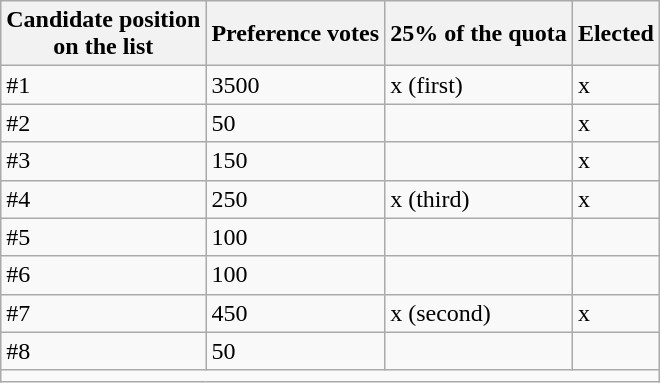<table class="wikitable">
<tr>
<th>Candidate position<br>on the list</th>
<th>Preference votes</th>
<th>25% of the quota</th>
<th>Elected</th>
</tr>
<tr>
<td>#1</td>
<td>3500</td>
<td>x (first)</td>
<td>x</td>
</tr>
<tr>
<td>#2</td>
<td>50</td>
<td></td>
<td>x</td>
</tr>
<tr>
<td>#3</td>
<td>150</td>
<td></td>
<td>x</td>
</tr>
<tr>
<td>#4</td>
<td>250</td>
<td>x (third)</td>
<td>x</td>
</tr>
<tr>
<td>#5</td>
<td>100</td>
<td></td>
<td></td>
</tr>
<tr>
<td>#6</td>
<td>100</td>
<td></td>
<td></td>
</tr>
<tr>
<td>#7</td>
<td>450</td>
<td>x (second)</td>
<td>x</td>
</tr>
<tr>
<td>#8</td>
<td>50</td>
<td></td>
<td></td>
</tr>
<tr>
<td colspan="4"></td>
</tr>
</table>
